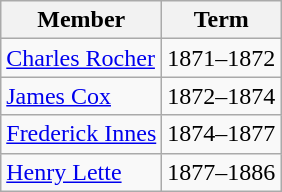<table class="wikitable">
<tr>
<th>Member</th>
<th>Term</th>
</tr>
<tr>
<td><a href='#'>Charles Rocher</a></td>
<td>1871–1872</td>
</tr>
<tr>
<td><a href='#'>James Cox</a></td>
<td>1872–1874</td>
</tr>
<tr>
<td><a href='#'>Frederick Innes</a></td>
<td>1874–1877</td>
</tr>
<tr>
<td><a href='#'>Henry Lette</a></td>
<td>1877–1886</td>
</tr>
</table>
